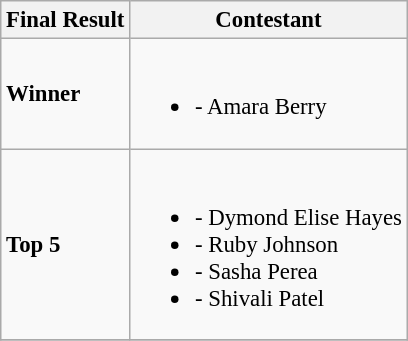<table class="wikitable sortable" style="font-size:95%;">
<tr>
<th>Final Result</th>
<th>Contestant</th>
</tr>
<tr>
<td><strong>Winner</strong></td>
<td><br><ul><li><strong></strong> - Amara Berry</li></ul></td>
</tr>
<tr>
<td><strong>Top 5</strong></td>
<td><br><ul><li><strong></strong> - Dymond Elise Hayes</li><li><strong></strong> - Ruby Johnson</li><li><strong></strong> -  Sasha Perea</li><li><strong></strong> - Shivali Patel</li></ul></td>
</tr>
<tr>
</tr>
</table>
